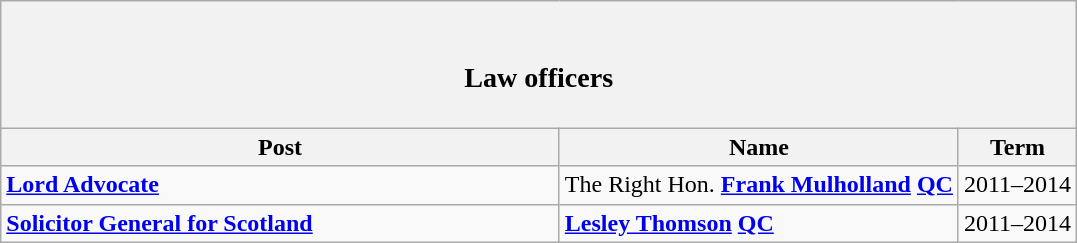<table class="wikitable">
<tr>
<th colspan=3><br><h3>Law officers</h3></th>
</tr>
<tr>
<th style="width: 365px">Post</th>
<th>Name</th>
<th>Term</th>
</tr>
<tr>
<td><strong><a href='#'>Lord Advocate</a></strong></td>
<td>The Right Hon. <strong><a href='#'>Frank Mulholland</a> <a href='#'>QC</a></strong></td>
<td>2011–2014</td>
</tr>
<tr>
<td><strong><a href='#'>Solicitor General for Scotland</a></strong></td>
<td><strong><a href='#'>Lesley Thomson</a> <a href='#'>QC</a></strong></td>
<td>2011–2014</td>
</tr>
</table>
